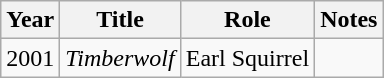<table class="wikitable plainrowheaders sortable">
<tr>
<th scope="col">Year</th>
<th scope="col">Title</th>
<th scope="col">Role</th>
<th scope="col" class="unsortable">Notes</th>
</tr>
<tr>
<td scope="row">2001</td>
<td><em>Timberwolf</em></td>
<td>Earl Squirrel</td>
<td></td>
</tr>
</table>
